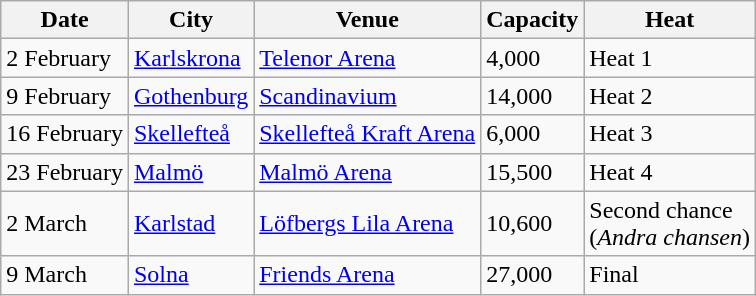<table class="wikitable">
<tr>
<th>Date</th>
<th>City</th>
<th>Venue</th>
<th>Capacity</th>
<th>Heat</th>
</tr>
<tr>
<td>2 February</td>
<td><a href='#'>Karlskrona</a></td>
<td><a href='#'>Telenor Arena</a></td>
<td>4,000</td>
<td>Heat 1</td>
</tr>
<tr>
<td>9 February</td>
<td><a href='#'>Gothenburg</a></td>
<td><a href='#'>Scandinavium</a></td>
<td>14,000</td>
<td>Heat 2</td>
</tr>
<tr>
<td>16 February</td>
<td><a href='#'>Skellefteå</a></td>
<td><a href='#'>Skellefteå Kraft Arena</a></td>
<td>6,000</td>
<td>Heat 3</td>
</tr>
<tr>
<td>23 February</td>
<td><a href='#'>Malmö</a></td>
<td><a href='#'>Malmö Arena</a></td>
<td>15,500</td>
<td>Heat 4</td>
</tr>
<tr>
<td>2 March</td>
<td><a href='#'>Karlstad</a></td>
<td><a href='#'>Löfbergs Lila Arena</a></td>
<td>10,600</td>
<td>Second chance <br> (<em>Andra chansen</em>)</td>
</tr>
<tr>
<td>9 March</td>
<td><a href='#'>Solna</a></td>
<td><a href='#'>Friends Arena</a></td>
<td>27,000</td>
<td>Final</td>
</tr>
</table>
